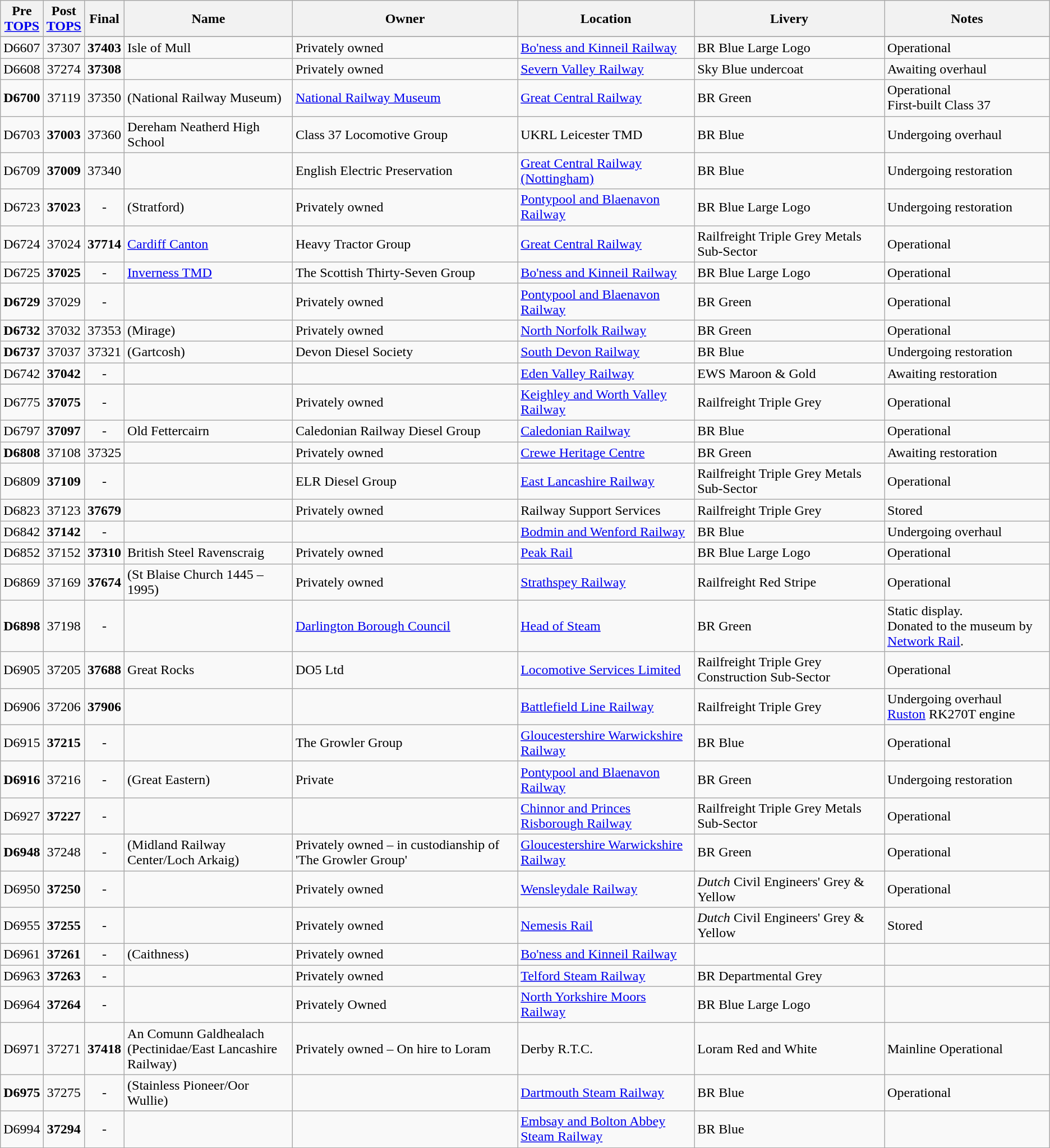<table class="wikitable sortable">
<tr>
<th>Pre<br><a href='#'>TOPS</a></th>
<th>Post<br><a href='#'>TOPS</a></th>
<th>Final</th>
<th>Name</th>
<th>Owner</th>
<th>Location</th>
<th>Livery</th>
<th>Notes</th>
</tr>
<tr>
</tr>
<tr>
<td align=center>D6607</td>
<td align=center>37307</td>
<td align=center><strong>37403</strong></td>
<td>Isle of Mull</td>
<td>Privately owned</td>
<td><a href='#'>Bo'ness and Kinneil Railway</a></td>
<td>BR Blue Large Logo</td>
<td>Operational </td>
</tr>
<tr>
<td align=center>D6608</td>
<td align=center>37274</td>
<td align=center><strong>37308</strong></td>
<td></td>
<td>Privately owned</td>
<td><a href='#'>Severn Valley Railway</a></td>
<td>Sky Blue undercoat</td>
<td>Awaiting overhaul </td>
</tr>
<tr>
<td align=center><strong>D6700</strong></td>
<td align=center>37119</td>
<td align=center>37350</td>
<td>(National Railway Museum)</td>
<td><a href='#'>National Railway Museum</a></td>
<td><a href='#'>Great Central Railway</a></td>
<td>BR Green</td>
<td>Operational <br>First-built Class 37</td>
</tr>
<tr>
<td align=center>D6703</td>
<td align=center><strong>37003</strong></td>
<td align=center>37360</td>
<td>Dereham Neatherd High School</td>
<td>Class 37 Locomotive Group</td>
<td>UKRL Leicester TMD</td>
<td>BR Blue</td>
<td>Undergoing overhaul </td>
</tr>
<tr>
<td align=center>D6709</td>
<td align=center><strong>37009</strong></td>
<td align=center>37340</td>
<td></td>
<td>English Electric Preservation</td>
<td><a href='#'>Great Central Railway (Nottingham)</a></td>
<td>BR Blue</td>
<td>Undergoing restoration </td>
</tr>
<tr>
<td align=center>D6723</td>
<td align=center><strong>37023</strong></td>
<td align=center>-</td>
<td>(Stratford)</td>
<td>Privately owned</td>
<td><a href='#'>Pontypool and Blaenavon Railway</a></td>
<td>BR Blue Large Logo</td>
<td>Undergoing restoration </td>
</tr>
<tr>
<td align=center>D6724</td>
<td align=center>37024</td>
<td align=center><strong>37714</strong></td>
<td><a href='#'>Cardiff Canton</a></td>
<td>Heavy Tractor Group</td>
<td><a href='#'>Great Central Railway</a></td>
<td>Railfreight Triple Grey Metals Sub-Sector</td>
<td>Operational </td>
</tr>
<tr>
<td align=center>D6725</td>
<td align=center><strong>37025</strong></td>
<td align=center>-</td>
<td><a href='#'>Inverness TMD</a></td>
<td>The Scottish Thirty-Seven Group</td>
<td><a href='#'>Bo'ness and Kinneil Railway</a></td>
<td>BR Blue Large Logo</td>
<td>Operational </td>
</tr>
<tr>
<td align=center><strong>D6729</strong></td>
<td align=center>37029</td>
<td align=center>-</td>
<td></td>
<td>Privately owned</td>
<td><a href='#'>Pontypool and Blaenavon Railway</a></td>
<td>BR Green</td>
<td>Operational </td>
</tr>
<tr>
<td align=center><strong>D6732</strong></td>
<td align=center>37032</td>
<td align=center>37353</td>
<td>(Mirage)</td>
<td>Privately owned</td>
<td><a href='#'>North Norfolk Railway</a></td>
<td>BR Green</td>
<td>Operational </td>
</tr>
<tr>
<td align=center><strong>D6737</strong></td>
<td align=center>37037</td>
<td align=center>37321</td>
<td>(Gartcosh)</td>
<td>Devon Diesel Society</td>
<td><a href='#'>South Devon Railway</a></td>
<td>BR Blue</td>
<td>Undergoing restoration </td>
</tr>
<tr>
<td align=center>D6742</td>
<td align=center><strong>37042</strong></td>
<td align=center>-</td>
<td></td>
<td></td>
<td><a href='#'>Eden Valley Railway</a></td>
<td>EWS Maroon & Gold</td>
<td>Awaiting restoration </td>
</tr>
<tr>
</tr>
<tr>
<td align=center>D6775</td>
<td align=center><strong>37075</strong></td>
<td align=center>-</td>
<td></td>
<td>Privately owned</td>
<td><a href='#'>Keighley and Worth Valley Railway</a></td>
<td>Railfreight Triple Grey</td>
<td>Operational </td>
</tr>
<tr>
<td align=center>D6797</td>
<td align=center><strong>37097</strong></td>
<td align=center>-</td>
<td>Old Fettercairn</td>
<td>Caledonian Railway Diesel Group</td>
<td><a href='#'>Caledonian Railway</a></td>
<td>BR Blue</td>
<td>Operational </td>
</tr>
<tr>
<td align=center><strong>D6808</strong></td>
<td align=center>37108</td>
<td align=center>37325</td>
<td></td>
<td>Privately owned</td>
<td><a href='#'>Crewe Heritage Centre</a></td>
<td>BR Green</td>
<td>Awaiting restoration </td>
</tr>
<tr>
<td align=center>D6809</td>
<td align=center><strong>37109</strong></td>
<td align=center>-</td>
<td></td>
<td>ELR Diesel Group</td>
<td><a href='#'>East Lancashire Railway</a></td>
<td>Railfreight Triple Grey Metals Sub-Sector</td>
<td>Operational </td>
</tr>
<tr>
<td align=center>D6823</td>
<td align=center>37123</td>
<td align=center><strong>37679</strong></td>
<td></td>
<td>Privately owned</td>
<td>Railway Support Services</td>
<td>Railfreight Triple Grey</td>
<td>Stored </td>
</tr>
<tr>
<td align=center>D6842</td>
<td align=center><strong>37142</strong></td>
<td align=center>-</td>
<td></td>
<td></td>
<td><a href='#'>Bodmin and Wenford Railway</a></td>
<td>BR Blue</td>
<td>Undergoing overhaul </td>
</tr>
<tr>
<td align=center>D6852</td>
<td align=center>37152</td>
<td align=center><strong>37310</strong></td>
<td>British Steel Ravenscraig</td>
<td>Privately owned</td>
<td><a href='#'>Peak Rail</a></td>
<td>BR Blue Large Logo</td>
<td>Operational </td>
</tr>
<tr>
<td align=center>D6869</td>
<td align=center>37169</td>
<td align=center><strong>37674</strong></td>
<td>(St Blaise Church 1445 – 1995)</td>
<td>Privately owned</td>
<td><a href='#'>Strathspey Railway</a></td>
<td>Railfreight Red Stripe</td>
<td>Operational </td>
</tr>
<tr>
<td align=center><strong>D6898</strong></td>
<td align=center>37198</td>
<td align=center>-</td>
<td></td>
<td><a href='#'>Darlington Borough Council</a></td>
<td><a href='#'>Head of Steam</a></td>
<td>BR Green</td>
<td>Static display.<br>Donated to the museum by <a href='#'>Network Rail</a>. </td>
</tr>
<tr>
<td align=center>D6905</td>
<td align=center>37205</td>
<td align=center><strong>37688</strong></td>
<td>Great Rocks</td>
<td>DO5 Ltd</td>
<td><a href='#'>Locomotive Services Limited</a></td>
<td>Railfreight Triple Grey Construction Sub-Sector</td>
<td>Operational </td>
</tr>
<tr>
<td align=center>D6906</td>
<td align=center>37206</td>
<td align=center><strong>37906</strong></td>
<td></td>
<td></td>
<td><a href='#'>Battlefield Line Railway</a></td>
<td>Railfreight Triple Grey</td>
<td>Undergoing overhaul <br><a href='#'>Ruston</a> RK270T engine</td>
</tr>
<tr>
<td align=center>D6915</td>
<td align=center><strong>37215</strong></td>
<td align=center>-</td>
<td></td>
<td>The Growler Group</td>
<td><a href='#'>Gloucestershire Warwickshire Railway</a></td>
<td>BR Blue</td>
<td>Operational </td>
</tr>
<tr>
<td align=center><strong>D6916</strong></td>
<td align=center>37216</td>
<td align=center>-</td>
<td>(Great Eastern)</td>
<td>Private</td>
<td><a href='#'>Pontypool and Blaenavon Railway</a></td>
<td>BR Green</td>
<td>Undergoing restoration </td>
</tr>
<tr>
<td align=center>D6927</td>
<td align=center><strong>37227</strong></td>
<td align=center>-</td>
<td></td>
<td></td>
<td><a href='#'>Chinnor and Princes Risborough Railway</a></td>
<td>Railfreight Triple Grey Metals Sub-Sector</td>
<td>Operational </td>
</tr>
<tr>
<td align=center><strong>D6948</strong></td>
<td align=center>37248</td>
<td align=center>-</td>
<td>(Midland Railway Center/Loch Arkaig)</td>
<td>Privately owned – in custodianship of 'The Growler Group'</td>
<td><a href='#'>Gloucestershire Warwickshire Railway</a></td>
<td>BR Green</td>
<td>Operational </td>
</tr>
<tr>
<td align=center>D6950</td>
<td align=center><strong>37250</strong></td>
<td align=center>-</td>
<td></td>
<td>Privately owned</td>
<td><a href='#'>Wensleydale Railway</a></td>
<td><em>Dutch</em> Civil Engineers' Grey & Yellow</td>
<td>Operational </td>
</tr>
<tr>
<td align=center>D6955</td>
<td align=center><strong>37255</strong></td>
<td align=center>-</td>
<td></td>
<td>Privately owned </td>
<td><a href='#'>Nemesis Rail</a></td>
<td><em>Dutch</em> Civil Engineers' Grey & Yellow</td>
<td>Stored</td>
</tr>
<tr>
<td align=center>D6961</td>
<td align=center><strong>37261</strong></td>
<td align=center>-</td>
<td>(Caithness)</td>
<td>Privately owned</td>
<td><a href='#'>Bo'ness and Kinneil Railway</a></td>
<td></td>
</tr>
<tr>
<td align=center>D6963</td>
<td align=center><strong>37263</strong></td>
<td align=center>-</td>
<td></td>
<td>Privately owned</td>
<td><a href='#'>Telford Steam Railway</a></td>
<td>BR Departmental Grey</td>
<td></td>
</tr>
<tr>
<td align=center>D6964</td>
<td align=center><strong>37264</strong></td>
<td align=center>-</td>
<td></td>
<td>Privately Owned</td>
<td><a href='#'>North Yorkshire Moors Railway</a></td>
<td>BR Blue Large Logo</td>
<td></td>
</tr>
<tr>
<td align=center>D6971</td>
<td align=center>37271</td>
<td align=center><strong>37418</strong></td>
<td>An Comunn Galdhealach<br>(Pectinidae/East Lancashire Railway)</td>
<td>Privately owned – On hire to Loram </td>
<td>Derby R.T.C.</td>
<td>Loram Red and White </td>
<td>Mainline Operational</td>
</tr>
<tr>
<td align=center><strong>D6975</strong></td>
<td align=center>37275</td>
<td align=center>-</td>
<td>(Stainless Pioneer/Oor Wullie)</td>
<td></td>
<td><a href='#'>Dartmouth Steam Railway</a></td>
<td>BR Blue</td>
<td>Operational</td>
</tr>
<tr>
<td align=center>D6994</td>
<td align=center><strong>37294</strong></td>
<td align=center>-</td>
<td></td>
<td></td>
<td><a href='#'>Embsay and Bolton Abbey Steam Railway</a></td>
<td>BR Blue</td>
<td></td>
</tr>
</table>
